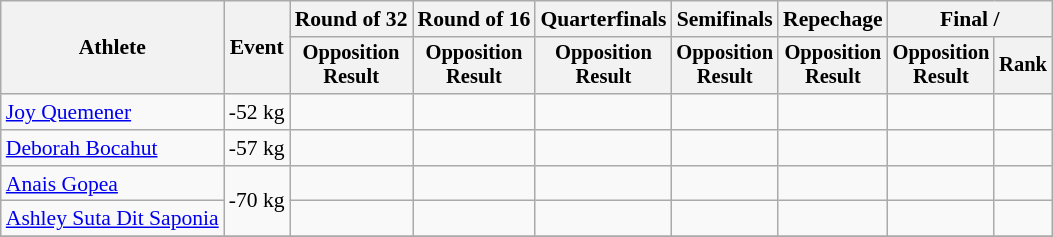<table class=wikitable style=font-size:90%;text-align:center>
<tr>
<th rowspan=2>Athlete</th>
<th rowspan=2>Event</th>
<th>Round of 32</th>
<th>Round of 16</th>
<th>Quarterfinals</th>
<th>Semifinals</th>
<th>Repechage</th>
<th colspan=2>Final / </th>
</tr>
<tr style=font-size:95%>
<th>Opposition<br>Result</th>
<th>Opposition<br>Result</th>
<th>Opposition<br>Result</th>
<th>Opposition<br>Result</th>
<th>Opposition<br>Result</th>
<th>Opposition<br>Result</th>
<th>Rank</th>
</tr>
<tr>
<td align=left><a href='#'>Joy Quemener</a></td>
<td align=left>-52 kg</td>
<td></td>
<td></td>
<td></td>
<td></td>
<td></td>
<td></td>
<td></td>
</tr>
<tr>
<td align=left><a href='#'>Deborah Bocahut</a></td>
<td align=left>-57 kg</td>
<td></td>
<td></td>
<td></td>
<td></td>
<td></td>
<td></td>
<td></td>
</tr>
<tr>
<td align=left><a href='#'>Anais Gopea</a></td>
<td align=left rowspan=2>-70 kg</td>
<td></td>
<td></td>
<td></td>
<td></td>
<td></td>
<td></td>
<td></td>
</tr>
<tr>
<td align=left><a href='#'>Ashley Suta Dit Saponia</a></td>
<td></td>
<td></td>
<td></td>
<td></td>
<td></td>
<td></td>
<td></td>
</tr>
<tr>
</tr>
</table>
